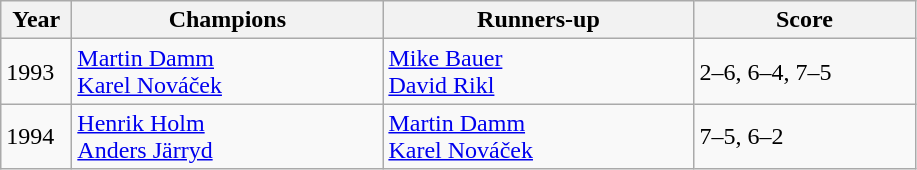<table class="wikitable">
<tr>
<th style="width:40px">Year</th>
<th style="width:200px">Champions</th>
<th style="width:200px">Runners-up</th>
<th style="width:140px" class="unsortable">Score</th>
</tr>
<tr>
<td>1993</td>
<td> <a href='#'>Martin Damm</a> <br>  <a href='#'>Karel Nováček</a></td>
<td> <a href='#'>Mike Bauer</a> <br>  <a href='#'>David Rikl</a></td>
<td>2–6, 6–4, 7–5</td>
</tr>
<tr>
<td>1994</td>
<td> <a href='#'>Henrik Holm</a> <br>  <a href='#'>Anders Järryd</a></td>
<td> <a href='#'>Martin Damm</a> <br>  <a href='#'>Karel Nováček</a></td>
<td>7–5, 6–2</td>
</tr>
</table>
